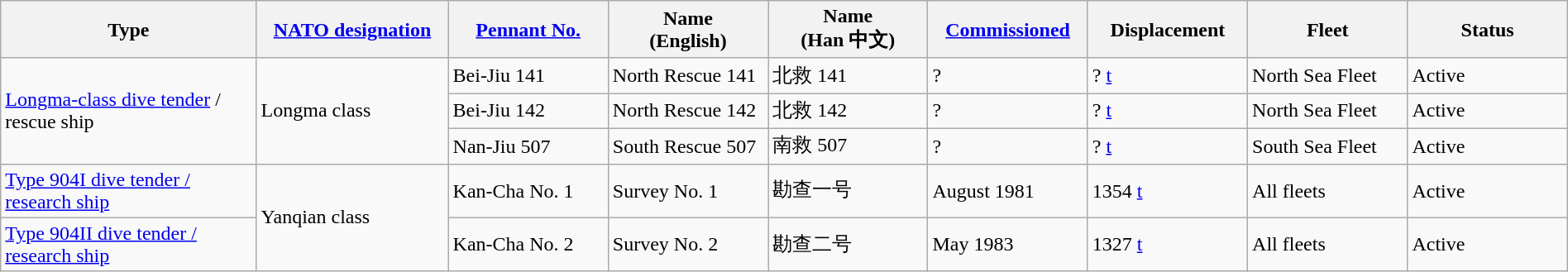<table class="wikitable sortable"  style="margin:auto; width:100%;">
<tr>
<th style="text-align:center; width:16%;">Type</th>
<th style="text-align:center; width:12%;"><a href='#'>NATO designation</a></th>
<th style="text-align:center; width:10%;"><a href='#'>Pennant No.</a></th>
<th style="text-align:center; width:10%;">Name<br>(English)</th>
<th style="text-align:center; width:10%;">Name<br>(Han 中文)</th>
<th style="text-align:center; width:10%;"><a href='#'>Commissioned</a></th>
<th style="text-align:center; width:10%;">Displacement</th>
<th style="text-align:center; width:10%;">Fleet</th>
<th style="text-align:center; width:10%;">Status</th>
</tr>
<tr>
<td rowspan="3"><a href='#'>Longma-class dive tender</a> / rescue ship</td>
<td rowspan="3">Longma class</td>
<td>Bei-Jiu 141</td>
<td>North Rescue 141</td>
<td>北救 141</td>
<td>?</td>
<td>? <a href='#'>t</a></td>
<td>North Sea Fleet</td>
<td><span>Active</span></td>
</tr>
<tr>
<td>Bei-Jiu 142</td>
<td>North Rescue 142</td>
<td>北救 142</td>
<td>?</td>
<td>? <a href='#'>t</a></td>
<td>North Sea Fleet</td>
<td><span>Active</span></td>
</tr>
<tr>
<td>Nan-Jiu 507</td>
<td>South Rescue 507</td>
<td>南救 507</td>
<td>?</td>
<td>? <a href='#'>t</a></td>
<td>South Sea Fleet</td>
<td><span>Active</span></td>
</tr>
<tr>
<td rowspan="1"><a href='#'>Type 904I dive tender / research ship</a></td>
<td rowspan="2">Yanqian class</td>
<td>Kan-Cha No. 1</td>
<td>Survey No. 1</td>
<td>勘查一号</td>
<td>August 1981</td>
<td>1354 <a href='#'>t</a></td>
<td>All fleets</td>
<td><span>Active</span></td>
</tr>
<tr>
<td rowspan="1"><a href='#'>Type 904II dive tender / research ship</a></td>
<td>Kan-Cha No. 2</td>
<td>Survey No. 2</td>
<td>勘查二号</td>
<td>May 1983</td>
<td>1327 <a href='#'>t</a></td>
<td>All fleets</td>
<td><span>Active</span></td>
</tr>
</table>
